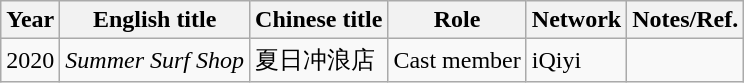<table class="wikitable">
<tr>
<th>Year</th>
<th>English title</th>
<th>Chinese title</th>
<th>Role</th>
<th>Network</th>
<th>Notes/Ref.</th>
</tr>
<tr>
<td>2020</td>
<td><em>Summer Surf Shop</em></td>
<td>夏日冲浪店</td>
<td>Cast member</td>
<td>iQiyi</td>
<td></td>
</tr>
</table>
